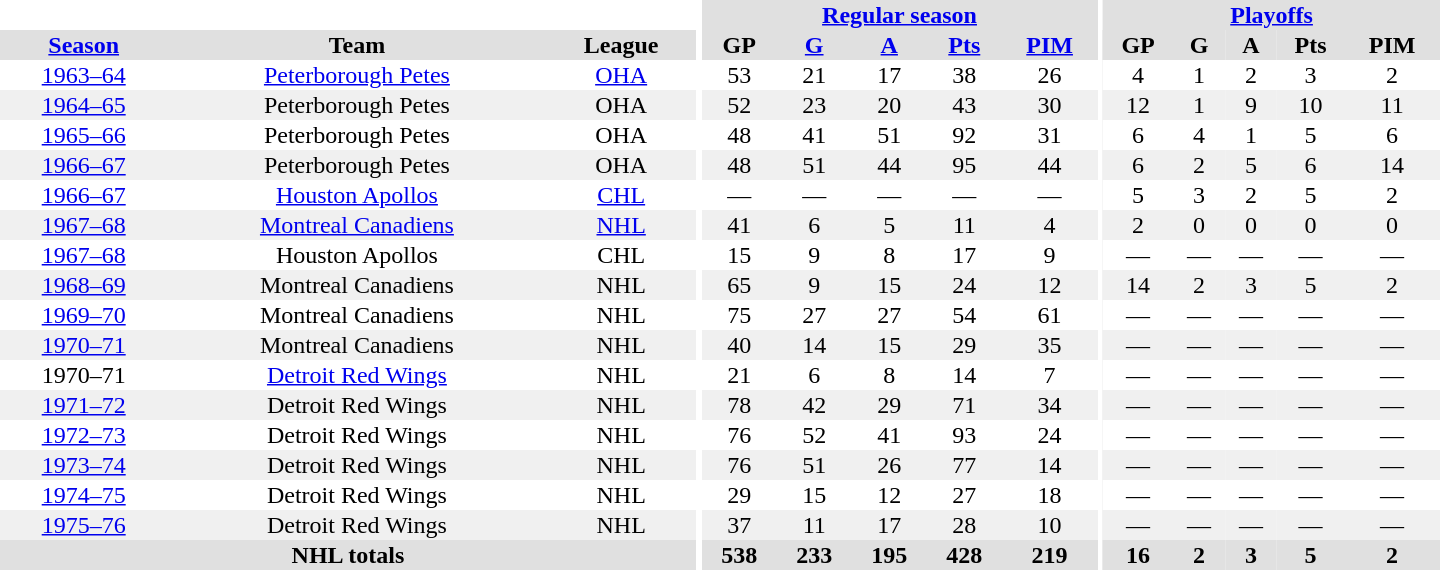<table border="0" cellpadding="1" cellspacing="0" style="text-align:center; width:60em">
<tr bgcolor="#e0e0e0">
<th colspan="3" bgcolor="#ffffff"></th>
<th rowspan="100" bgcolor="#ffffff"></th>
<th colspan="5"><a href='#'>Regular season</a></th>
<th rowspan="100" bgcolor="#ffffff"></th>
<th colspan="5"><a href='#'>Playoffs</a></th>
</tr>
<tr bgcolor="#e0e0e0">
<th><a href='#'>Season</a></th>
<th>Team</th>
<th>League</th>
<th>GP</th>
<th><a href='#'>G</a></th>
<th><a href='#'>A</a></th>
<th><a href='#'>Pts</a></th>
<th><a href='#'>PIM</a></th>
<th>GP</th>
<th>G</th>
<th>A</th>
<th>Pts</th>
<th>PIM</th>
</tr>
<tr>
<td><a href='#'>1963–64</a></td>
<td><a href='#'>Peterborough Petes</a></td>
<td><a href='#'>OHA</a></td>
<td>53</td>
<td>21</td>
<td>17</td>
<td>38</td>
<td>26</td>
<td>4</td>
<td>1</td>
<td>2</td>
<td>3</td>
<td>2</td>
</tr>
<tr bgcolor="#f0f0f0">
<td><a href='#'>1964–65</a></td>
<td>Peterborough Petes</td>
<td>OHA</td>
<td>52</td>
<td>23</td>
<td>20</td>
<td>43</td>
<td>30</td>
<td>12</td>
<td>1</td>
<td>9</td>
<td>10</td>
<td>11</td>
</tr>
<tr>
<td><a href='#'>1965–66</a></td>
<td>Peterborough Petes</td>
<td>OHA</td>
<td>48</td>
<td>41</td>
<td>51</td>
<td>92</td>
<td>31</td>
<td>6</td>
<td>4</td>
<td>1</td>
<td>5</td>
<td>6</td>
</tr>
<tr bgcolor="#f0f0f0">
<td><a href='#'>1966–67</a></td>
<td>Peterborough Petes</td>
<td>OHA</td>
<td>48</td>
<td>51</td>
<td>44</td>
<td>95</td>
<td>44</td>
<td>6</td>
<td>2</td>
<td>5</td>
<td>6</td>
<td>14</td>
</tr>
<tr>
<td><a href='#'>1966–67</a></td>
<td><a href='#'>Houston Apollos</a></td>
<td><a href='#'>CHL</a></td>
<td>—</td>
<td>—</td>
<td>—</td>
<td>—</td>
<td>—</td>
<td>5</td>
<td>3</td>
<td>2</td>
<td>5</td>
<td>2</td>
</tr>
<tr bgcolor="#f0f0f0">
<td><a href='#'>1967–68</a></td>
<td><a href='#'>Montreal Canadiens</a></td>
<td><a href='#'>NHL</a></td>
<td>41</td>
<td>6</td>
<td>5</td>
<td>11</td>
<td>4</td>
<td>2</td>
<td>0</td>
<td>0</td>
<td>0</td>
<td>0</td>
</tr>
<tr>
<td><a href='#'>1967–68</a></td>
<td>Houston Apollos</td>
<td>CHL</td>
<td>15</td>
<td>9</td>
<td>8</td>
<td>17</td>
<td>9</td>
<td>—</td>
<td>—</td>
<td>—</td>
<td>—</td>
<td>—</td>
</tr>
<tr bgcolor="#f0f0f0">
<td><a href='#'>1968–69</a></td>
<td>Montreal Canadiens</td>
<td>NHL</td>
<td>65</td>
<td>9</td>
<td>15</td>
<td>24</td>
<td>12</td>
<td>14</td>
<td>2</td>
<td>3</td>
<td>5</td>
<td>2</td>
</tr>
<tr>
<td><a href='#'>1969–70</a></td>
<td>Montreal Canadiens</td>
<td>NHL</td>
<td>75</td>
<td>27</td>
<td>27</td>
<td>54</td>
<td>61</td>
<td>—</td>
<td>—</td>
<td>—</td>
<td>—</td>
<td>—</td>
</tr>
<tr bgcolor="#f0f0f0">
<td><a href='#'>1970–71</a></td>
<td>Montreal Canadiens</td>
<td>NHL</td>
<td>40</td>
<td>14</td>
<td>15</td>
<td>29</td>
<td>35</td>
<td>—</td>
<td>—</td>
<td>—</td>
<td>—</td>
<td>—</td>
</tr>
<tr>
<td>1970–71</td>
<td><a href='#'>Detroit Red Wings</a></td>
<td>NHL</td>
<td>21</td>
<td>6</td>
<td>8</td>
<td>14</td>
<td>7</td>
<td>—</td>
<td>—</td>
<td>—</td>
<td>—</td>
<td>—</td>
</tr>
<tr bgcolor="#f0f0f0">
<td><a href='#'>1971–72</a></td>
<td>Detroit Red Wings</td>
<td>NHL</td>
<td>78</td>
<td>42</td>
<td>29</td>
<td>71</td>
<td>34</td>
<td>—</td>
<td>—</td>
<td>—</td>
<td>—</td>
<td>—</td>
</tr>
<tr>
<td><a href='#'>1972–73</a></td>
<td>Detroit Red Wings</td>
<td>NHL</td>
<td>76</td>
<td>52</td>
<td>41</td>
<td>93</td>
<td>24</td>
<td>—</td>
<td>—</td>
<td>—</td>
<td>—</td>
<td>—</td>
</tr>
<tr bgcolor="#f0f0f0">
<td><a href='#'>1973–74</a></td>
<td>Detroit Red Wings</td>
<td>NHL</td>
<td>76</td>
<td>51</td>
<td>26</td>
<td>77</td>
<td>14</td>
<td>—</td>
<td>—</td>
<td>—</td>
<td>—</td>
<td>—</td>
</tr>
<tr>
<td><a href='#'>1974–75</a></td>
<td>Detroit Red Wings</td>
<td>NHL</td>
<td>29</td>
<td>15</td>
<td>12</td>
<td>27</td>
<td>18</td>
<td>—</td>
<td>—</td>
<td>—</td>
<td>—</td>
<td>—</td>
</tr>
<tr bgcolor="#f0f0f0">
<td><a href='#'>1975–76</a></td>
<td>Detroit Red Wings</td>
<td>NHL</td>
<td>37</td>
<td>11</td>
<td>17</td>
<td>28</td>
<td>10</td>
<td>—</td>
<td>—</td>
<td>—</td>
<td>—</td>
<td>—</td>
</tr>
<tr bgcolor="#e0e0e0">
<th colspan="3">NHL totals</th>
<th>538</th>
<th>233</th>
<th>195</th>
<th>428</th>
<th>219</th>
<th>16</th>
<th>2</th>
<th>3</th>
<th>5</th>
<th>2</th>
</tr>
</table>
